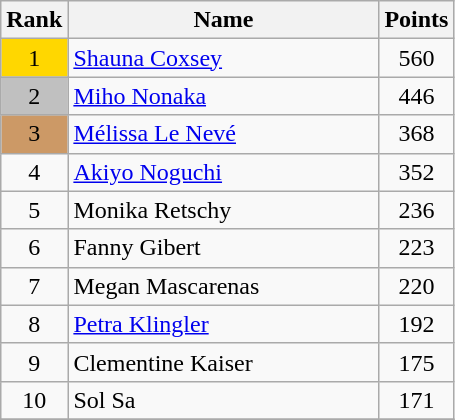<table class="wikitable">
<tr>
<th>Rank</th>
<th width = "200">Name</th>
<th>Points</th>
</tr>
<tr>
<td align="center" style="background: gold">1</td>
<td> <a href='#'>Shauna Coxsey</a></td>
<td align="center">560</td>
</tr>
<tr>
<td align="center" style="background: silver">2</td>
<td> <a href='#'>Miho Nonaka</a></td>
<td align="center">446</td>
</tr>
<tr>
<td align="center" style="background: #cc9966">3</td>
<td> <a href='#'>Mélissa Le Nevé</a></td>
<td align="center">368</td>
</tr>
<tr>
<td align="center">4</td>
<td> <a href='#'>Akiyo Noguchi</a></td>
<td align="center">352</td>
</tr>
<tr>
<td align="center">5</td>
<td> Monika Retschy</td>
<td align="center">236</td>
</tr>
<tr>
<td align="center">6</td>
<td> Fanny Gibert</td>
<td align="center">223</td>
</tr>
<tr>
<td align="center">7</td>
<td> Megan Mascarenas</td>
<td align="center">220</td>
</tr>
<tr>
<td align="center">8</td>
<td> <a href='#'>Petra Klingler</a></td>
<td align="center">192</td>
</tr>
<tr>
<td align="center">9</td>
<td> Clementine Kaiser</td>
<td align="center">175</td>
</tr>
<tr>
<td align="center">10</td>
<td> Sol Sa</td>
<td align="center">171</td>
</tr>
<tr>
</tr>
</table>
